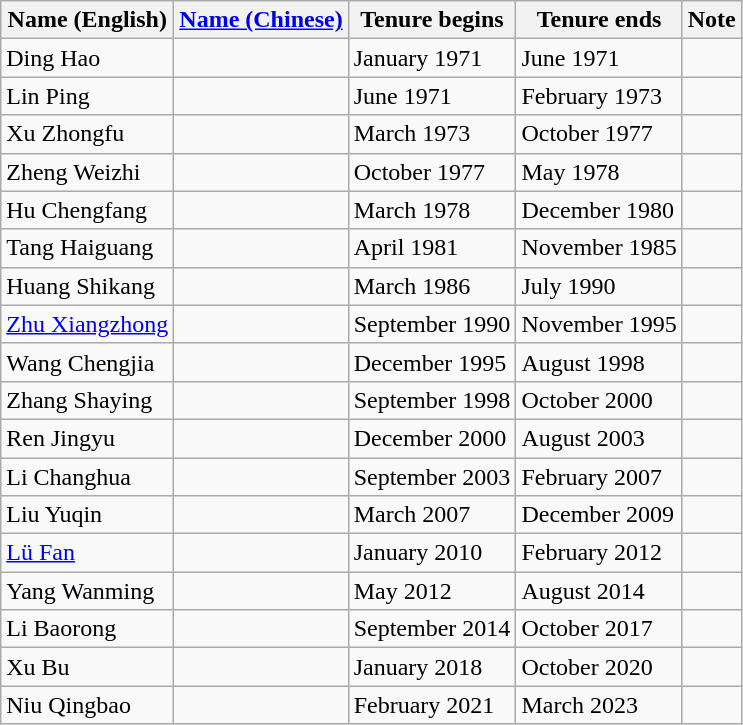<table class="wikitable">
<tr>
<th>Name (English)</th>
<th><a href='#'>Name (Chinese)</a></th>
<th>Tenure begins</th>
<th>Tenure ends</th>
<th>Note</th>
</tr>
<tr>
<td>Ding Hao</td>
<td></td>
<td>January 1971</td>
<td>June 1971</td>
<td></td>
</tr>
<tr>
<td>Lin Ping</td>
<td></td>
<td>June 1971</td>
<td>February 1973</td>
<td></td>
</tr>
<tr>
<td>Xu Zhongfu</td>
<td></td>
<td>March 1973</td>
<td>October 1977</td>
<td></td>
</tr>
<tr>
<td>Zheng Weizhi</td>
<td></td>
<td>October 1977</td>
<td>May 1978</td>
<td></td>
</tr>
<tr>
<td>Hu Chengfang</td>
<td></td>
<td>March 1978</td>
<td>December 1980</td>
<td></td>
</tr>
<tr>
<td>Tang Haiguang</td>
<td></td>
<td>April 1981</td>
<td>November 1985</td>
<td></td>
</tr>
<tr>
<td>Huang Shikang</td>
<td></td>
<td>March 1986</td>
<td>July 1990</td>
<td></td>
</tr>
<tr>
<td><a href='#'>Zhu Xiangzhong</a></td>
<td></td>
<td>September 1990</td>
<td>November 1995</td>
<td></td>
</tr>
<tr>
<td>Wang Chengjia</td>
<td></td>
<td>December 1995</td>
<td>August 1998</td>
<td></td>
</tr>
<tr>
<td>Zhang Shaying</td>
<td></td>
<td>September 1998</td>
<td>October 2000</td>
<td></td>
</tr>
<tr>
<td>Ren Jingyu</td>
<td></td>
<td>December 2000</td>
<td>August 2003</td>
<td></td>
</tr>
<tr>
<td>Li Changhua</td>
<td></td>
<td>September 2003</td>
<td>February 2007</td>
<td></td>
</tr>
<tr>
<td>Liu Yuqin</td>
<td></td>
<td>March 2007</td>
<td>December 2009</td>
<td></td>
</tr>
<tr>
<td><a href='#'>Lü Fan</a></td>
<td></td>
<td>January 2010</td>
<td>February 2012</td>
<td></td>
</tr>
<tr>
<td>Yang Wanming</td>
<td></td>
<td>May 2012</td>
<td>August 2014</td>
<td></td>
</tr>
<tr>
<td>Li Baorong</td>
<td></td>
<td>September 2014</td>
<td>October 2017</td>
<td></td>
</tr>
<tr>
<td>Xu Bu</td>
<td></td>
<td>January 2018</td>
<td>October 2020</td>
<td></td>
</tr>
<tr>
<td>Niu Qingbao</td>
<td></td>
<td>February 2021</td>
<td>March 2023</td>
<td></td>
</tr>
</table>
